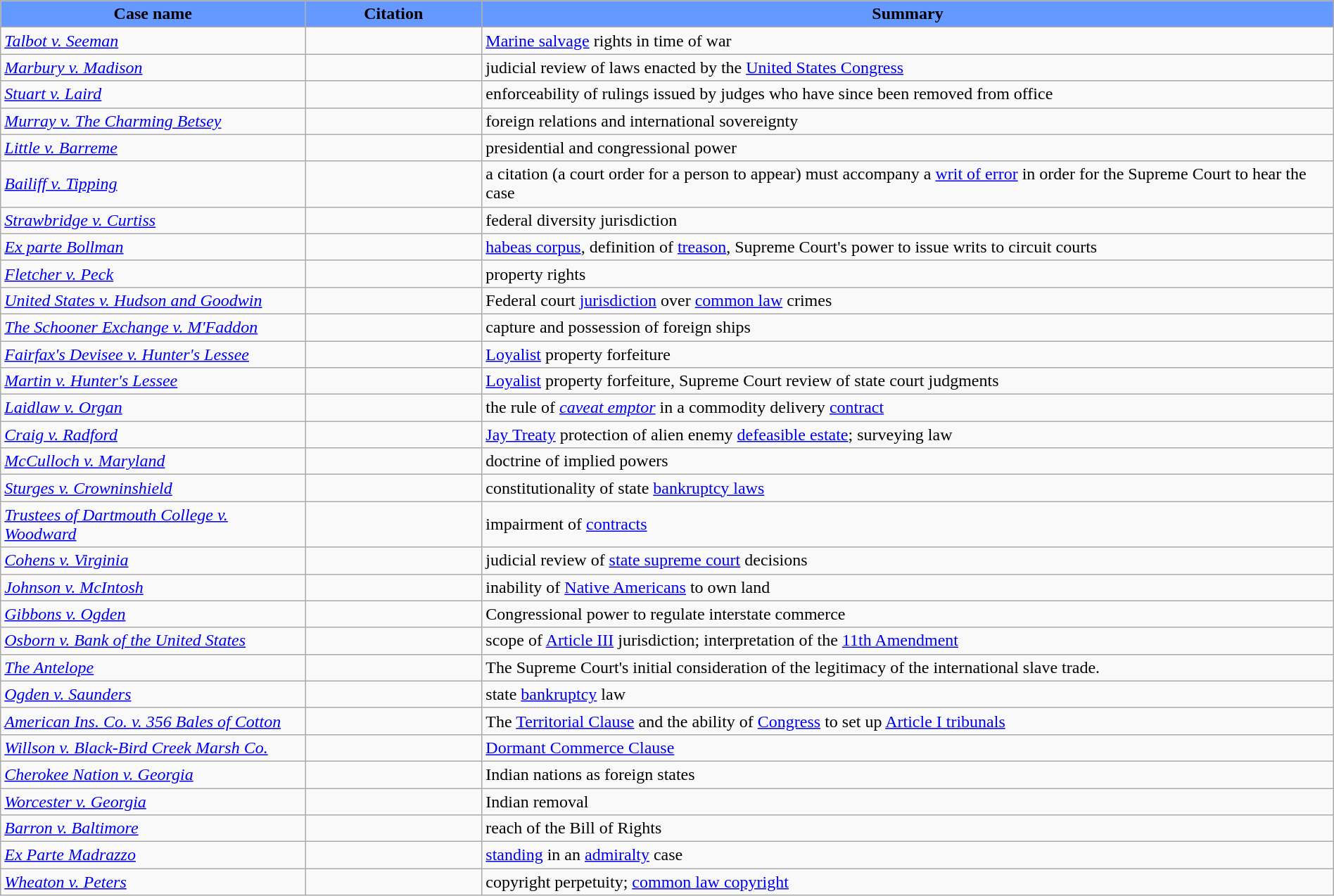<table class="wikitable" style="margin:auto;width:100%">
<tr>
<th style=background:#6699FF>Case name</th>
<th style=background:#6699FF;width:10em>Citation</th>
<th style=background:#6699FF>Summary</th>
</tr>
<tr>
<td><em><a href='#'>Talbot v. Seeman</a></em></td>
<td> </td>
<td><a href='#'>Marine salvage</a> rights in time of war</td>
</tr>
<tr>
<td><em><a href='#'>Marbury v. Madison</a></em></td>
<td></td>
<td>judicial review of laws enacted by the <a href='#'>United States Congress</a></td>
</tr>
<tr>
<td><em><a href='#'>Stuart v. Laird</a></em></td>
<td></td>
<td>enforceability of rulings issued by judges who have since been removed from office</td>
</tr>
<tr>
<td><em><a href='#'>Murray v. The Charming Betsey</a></em></td>
<td></td>
<td>foreign relations and international sovereignty</td>
</tr>
<tr>
<td><em><a href='#'>Little v. Barreme</a></em></td>
<td></td>
<td>presidential and congressional power</td>
</tr>
<tr>
<td><em><a href='#'>Bailiff v. Tipping</a></em></td>
<td></td>
<td>a citation (a court order for a person to appear) must accompany a <a href='#'>writ of error</a> in order for the Supreme Court to hear the case</td>
</tr>
<tr>
<td><em><a href='#'>Strawbridge v. Curtiss</a></em></td>
<td></td>
<td>federal diversity jurisdiction</td>
</tr>
<tr>
<td><em><a href='#'>Ex parte Bollman</a></em></td>
<td></td>
<td><a href='#'>habeas corpus</a>, definition of <a href='#'>treason</a>, Supreme Court's power to issue writs to circuit courts</td>
</tr>
<tr>
<td><em><a href='#'>Fletcher v. Peck</a></em></td>
<td></td>
<td>property rights</td>
</tr>
<tr>
<td><em><a href='#'>United States v. Hudson and Goodwin</a></em></td>
<td></td>
<td>Federal court <a href='#'>jurisdiction</a> over <a href='#'>common law</a> crimes</td>
</tr>
<tr>
<td><em><a href='#'>The Schooner Exchange v. M'Faddon</a></em></td>
<td></td>
<td>capture and possession of foreign ships</td>
</tr>
<tr>
<td><em><a href='#'>Fairfax's Devisee v. Hunter's Lessee</a></em></td>
<td></td>
<td><a href='#'>Loyalist</a> property forfeiture</td>
</tr>
<tr>
<td><em><a href='#'>Martin v. Hunter's Lessee</a></em></td>
<td></td>
<td><a href='#'>Loyalist</a> property forfeiture, Supreme Court review of state court judgments</td>
</tr>
<tr>
<td><em><a href='#'>Laidlaw v. Organ</a></em></td>
<td></td>
<td>the rule of <em><a href='#'>caveat emptor</a></em> in a commodity delivery <a href='#'>contract</a></td>
</tr>
<tr>
<td><em><a href='#'>Craig v. Radford</a></em></td>
<td></td>
<td><a href='#'>Jay Treaty</a> protection of alien enemy <a href='#'>defeasible estate</a>; surveying law</td>
</tr>
<tr>
<td><em><a href='#'>McCulloch v. Maryland</a></em></td>
<td></td>
<td>doctrine of implied powers</td>
</tr>
<tr>
<td><em><a href='#'>Sturges v. Crowninshield</a></em></td>
<td></td>
<td>constitutionality of state <a href='#'>bankruptcy laws</a></td>
</tr>
<tr>
<td><em><a href='#'>Trustees of Dartmouth College v. Woodward</a></em></td>
<td></td>
<td>impairment of <a href='#'>contracts</a></td>
</tr>
<tr>
<td><em><a href='#'>Cohens v. Virginia</a></em></td>
<td></td>
<td>judicial review of <a href='#'>state supreme court</a> decisions</td>
</tr>
<tr>
<td><em><a href='#'>Johnson v. McIntosh</a></em></td>
<td></td>
<td>inability of <a href='#'>Native Americans</a> to own land</td>
</tr>
<tr>
<td><em><a href='#'>Gibbons v. Ogden</a></em></td>
<td></td>
<td>Congressional power to regulate interstate commerce</td>
</tr>
<tr>
<td><em><a href='#'>Osborn v. Bank of the United States</a></em></td>
<td></td>
<td>scope of <a href='#'>Article III</a> jurisdiction; interpretation of the <a href='#'>11th Amendment</a></td>
</tr>
<tr>
<td><em><a href='#'>The Antelope</a></em></td>
<td></td>
<td>The Supreme Court's initial consideration of the legitimacy of the international slave trade.</td>
</tr>
<tr>
<td><em><a href='#'>Ogden v. Saunders</a></em></td>
<td></td>
<td>state <a href='#'>bankruptcy</a> law</td>
</tr>
<tr>
<td><em><a href='#'>American Ins. Co. v. 356 Bales of Cotton</a></em></td>
<td></td>
<td>The <a href='#'>Territorial Clause</a> and the ability of <a href='#'>Congress</a> to set up <a href='#'>Article I tribunals</a></td>
</tr>
<tr>
<td><em><a href='#'>Willson v. Black-Bird Creek Marsh Co.</a></em></td>
<td></td>
<td><a href='#'>Dormant Commerce Clause</a></td>
</tr>
<tr>
<td><em><a href='#'>Cherokee Nation v. Georgia</a></em></td>
<td></td>
<td>Indian nations as foreign states</td>
</tr>
<tr>
<td><em><a href='#'>Worcester v. Georgia</a></em></td>
<td></td>
<td>Indian removal</td>
</tr>
<tr>
<td><em><a href='#'>Barron v. Baltimore</a></em></td>
<td></td>
<td>reach of the Bill of Rights</td>
</tr>
<tr>
<td><em><a href='#'>Ex Parte Madrazzo</a></em></td>
<td></td>
<td><a href='#'>standing</a> in an <a href='#'>admiralty</a> case</td>
</tr>
<tr>
<td><em><a href='#'>Wheaton v. Peters</a></em></td>
<td></td>
<td>copyright perpetuity; <a href='#'>common law copyright</a></td>
</tr>
</table>
